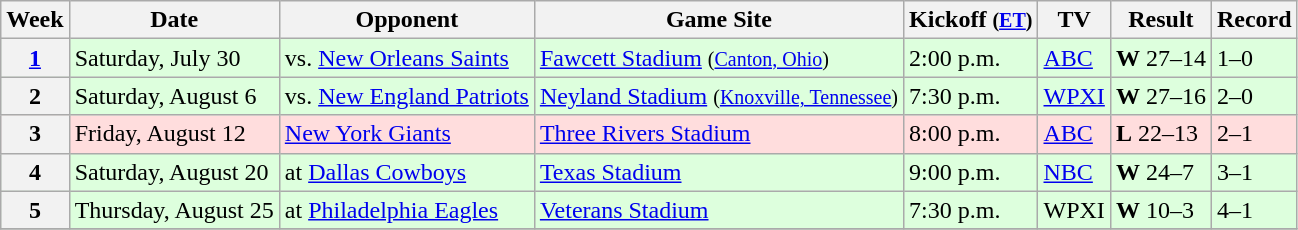<table class="wikitable">
<tr>
<th>Week</th>
<th>Date</th>
<th>Opponent</th>
<th>Game Site</th>
<th>Kickoff <small>(<a href='#'>ET</a>)</small></th>
<th>TV</th>
<th>Result</th>
<th>Record</th>
</tr>
<tr style="background:#ddffdd;">
<th><a href='#'>1</a></th>
<td>Saturday, July 30</td>
<td>vs. <a href='#'>New Orleans Saints</a></td>
<td><a href='#'>Fawcett Stadium</a> <small>(<a href='#'>Canton, Ohio</a>)</small></td>
<td>2:00 p.m.</td>
<td><a href='#'>ABC</a></td>
<td><strong>W</strong> 27–14</td>
<td>1–0</td>
</tr>
<tr style="background:#ddffdd;">
<th>2</th>
<td>Saturday, August 6</td>
<td>vs. <a href='#'>New England Patriots</a></td>
<td><a href='#'>Neyland Stadium</a> <small>(<a href='#'>Knoxville, Tennessee</a>)</small></td>
<td>7:30 p.m.</td>
<td><a href='#'>WPXI</a></td>
<td><strong>W</strong> 27–16</td>
<td>2–0</td>
</tr>
<tr style="background: #ffdddd;">
<th>3</th>
<td>Friday, August 12</td>
<td><a href='#'>New York Giants</a></td>
<td><a href='#'>Three Rivers Stadium</a></td>
<td>8:00 p.m.</td>
<td><a href='#'>ABC</a></td>
<td><strong>L</strong> 22–13</td>
<td>2–1</td>
</tr>
<tr style="background: #ddffdd;">
<th>4</th>
<td>Saturday, August 20</td>
<td>at <a href='#'>Dallas Cowboys</a></td>
<td><a href='#'>Texas Stadium</a></td>
<td>9:00 p.m.</td>
<td><a href='#'>NBC</a></td>
<td><strong>W</strong> 24–7</td>
<td>3–1</td>
</tr>
<tr style="background: #ddffdd;">
<th>5</th>
<td>Thursday, August 25</td>
<td>at <a href='#'>Philadelphia Eagles</a></td>
<td><a href='#'>Veterans Stadium</a></td>
<td>7:30 p.m.</td>
<td>WPXI</td>
<td><strong>W</strong> 10–3</td>
<td>4–1</td>
</tr>
<tr style="background: #ddffdd;">
</tr>
</table>
